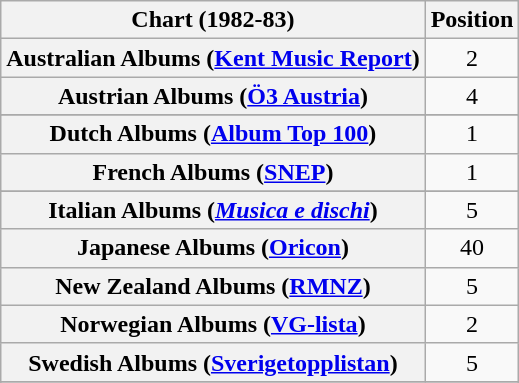<table class="wikitable sortable plainrowheaders" style="text-align:center;">
<tr>
<th>Chart (1982-83)</th>
<th>Position</th>
</tr>
<tr>
<th scope="row">Australian Albums (<a href='#'>Kent Music Report</a>)</th>
<td>2</td>
</tr>
<tr>
<th scope="row">Austrian Albums (<a href='#'>Ö3 Austria</a>)</th>
<td align="center">4</td>
</tr>
<tr>
</tr>
<tr>
<th scope="row">Dutch Albums (<a href='#'>Album Top 100</a>)</th>
<td align="center">1</td>
</tr>
<tr>
<th scope="row">French Albums (<a href='#'>SNEP</a>)</th>
<td align="center">1</td>
</tr>
<tr>
</tr>
<tr>
<th scope="row">Italian Albums (<em><a href='#'>Musica e dischi</a></em>)</th>
<td style="text-align:center;">5</td>
</tr>
<tr>
<th scope="row">Japanese Albums (<a href='#'>Oricon</a>)</th>
<td align="center">40</td>
</tr>
<tr>
<th scope="row">New Zealand Albums (<a href='#'>RMNZ</a>)</th>
<td align="center">5</td>
</tr>
<tr>
<th scope="row">Norwegian Albums (<a href='#'>VG-lista</a>)</th>
<td align="center">2</td>
</tr>
<tr>
<th scope="row">Swedish Albums (<a href='#'>Sverigetopplistan</a>)</th>
<td align="center">5</td>
</tr>
<tr>
</tr>
<tr>
</tr>
</table>
